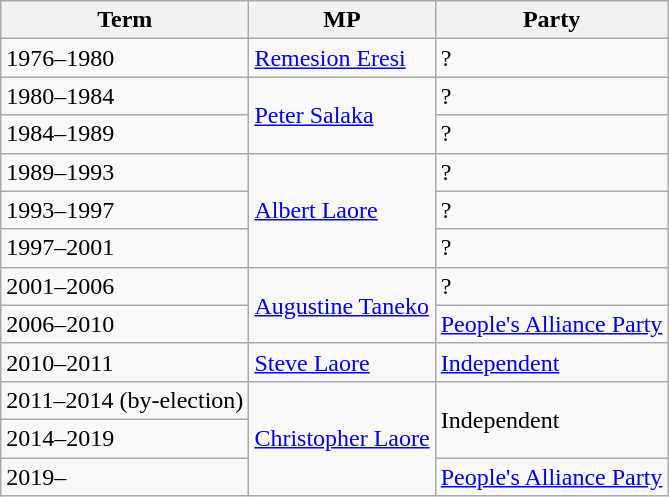<table class="wikitable">
<tr ">
<th>Term</th>
<th>MP</th>
<th>Party</th>
</tr>
<tr>
<td>1976–1980</td>
<td><a href='#'>Remesion Eresi</a></td>
<td>?</td>
</tr>
<tr>
<td>1980–1984</td>
<td rowspan="2"><a href='#'>Peter Salaka</a></td>
<td>?</td>
</tr>
<tr>
<td>1984–1989</td>
<td>?</td>
</tr>
<tr>
<td>1989–1993</td>
<td rowspan="3"><a href='#'>Albert Laore</a></td>
<td>?</td>
</tr>
<tr>
<td>1993–1997</td>
<td>?</td>
</tr>
<tr>
<td>1997–2001</td>
<td>?</td>
</tr>
<tr>
<td>2001–2006</td>
<td rowspan="2"><a href='#'>Augustine Taneko</a></td>
<td>?</td>
</tr>
<tr>
<td>2006–2010</td>
<td><a href='#'>People's Alliance Party</a></td>
</tr>
<tr>
<td>2010–2011</td>
<td><a href='#'>Steve Laore</a></td>
<td><a href='#'>Independent</a></td>
</tr>
<tr>
<td>2011–2014 (by-election)</td>
<td rowspan="3"><a href='#'>Christopher Laore</a></td>
<td rowspan="2">Independent</td>
</tr>
<tr>
<td>2014–2019</td>
</tr>
<tr>
<td>2019–</td>
<td><a href='#'>People's Alliance Party</a></td>
</tr>
</table>
